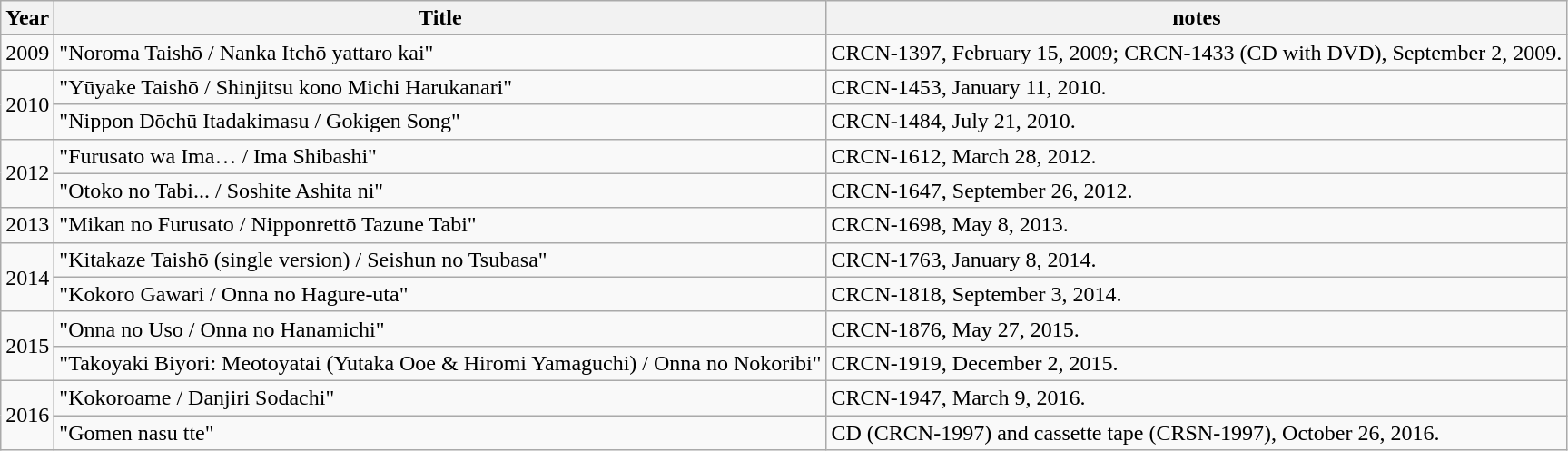<table class="wikitable">
<tr>
<th>Year</th>
<th>Title</th>
<th>notes</th>
</tr>
<tr>
<td>2009</td>
<td>"Noroma Taishō / Nanka Itchō yattaro kai"</td>
<td>CRCN-1397, February 15, 2009; CRCN-1433 (CD with DVD), September 2, 2009.</td>
</tr>
<tr>
<td rowspan="2">2010</td>
<td>"Yūyake Taishō / Shinjitsu kono Michi Harukanari"</td>
<td>CRCN-1453, January 11, 2010.</td>
</tr>
<tr>
<td>"Nippon Dōchū Itadakimasu / Gokigen Song"</td>
<td>CRCN-1484, July 21, 2010.</td>
</tr>
<tr>
<td rowspan="2">2012</td>
<td>"Furusato wa Ima… / Ima Shibashi"</td>
<td>CRCN-1612, March 28, 2012.</td>
</tr>
<tr>
<td>"Otoko no Tabi... / Soshite Ashita ni"</td>
<td>CRCN-1647, September 26, 2012.</td>
</tr>
<tr>
<td>2013</td>
<td>"Mikan no Furusato / Nipponrettō Tazune Tabi"</td>
<td>CRCN-1698, May 8, 2013.</td>
</tr>
<tr>
<td rowspan="2">2014</td>
<td>"Kitakaze Taishō (single version) / Seishun no Tsubasa"</td>
<td>CRCN-1763, January 8, 2014.</td>
</tr>
<tr>
<td>"Kokoro Gawari / Onna no Hagure-uta"</td>
<td>CRCN-1818, September 3, 2014.</td>
</tr>
<tr>
<td rowspan="2">2015</td>
<td>"Onna no Uso / Onna no Hanamichi"</td>
<td>CRCN-1876, May 27, 2015.</td>
</tr>
<tr>
<td>"Takoyaki Biyori: Meotoyatai (Yutaka Ooe & Hiromi Yamaguchi) / Onna no Nokoribi"</td>
<td>CRCN-1919, December 2, 2015.</td>
</tr>
<tr>
<td rowspan="2">2016</td>
<td>"Kokoroame / Danjiri Sodachi"</td>
<td>CRCN-1947, March 9, 2016.</td>
</tr>
<tr>
<td>"Gomen nasu tte"</td>
<td>CD (CRCN-1997) and cassette tape (CRSN-1997), October 26, 2016.</td>
</tr>
</table>
